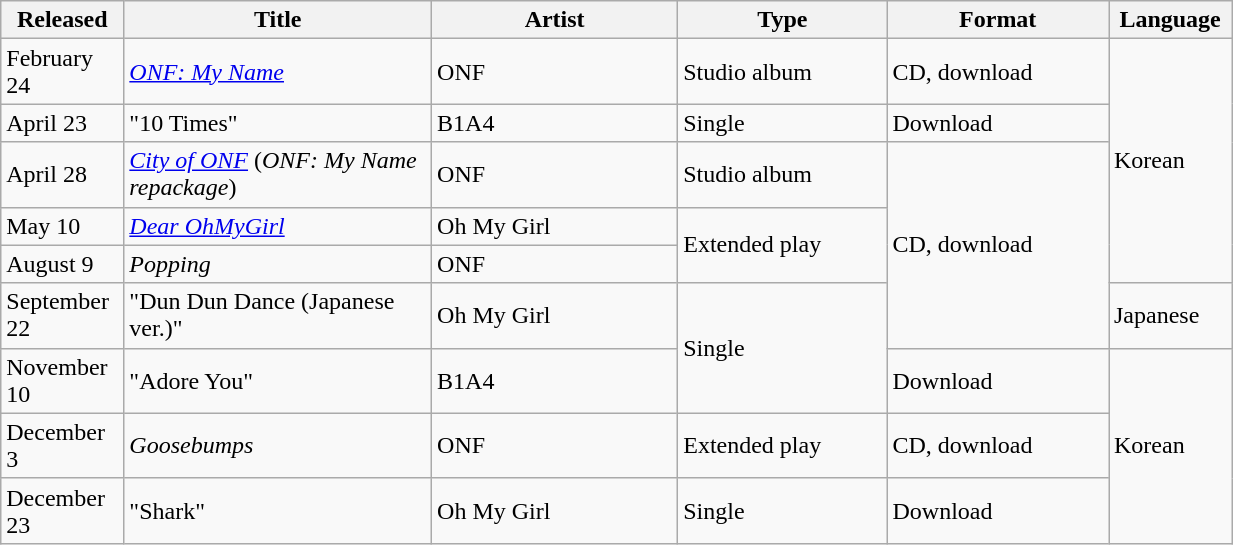<table class="wikitable sortable" align="left center" style="width:65%;">
<tr>
<th style="width:10%;">Released</th>
<th style="width:25%;">Title</th>
<th style="width:20%;">Artist</th>
<th style="width:17%;">Type</th>
<th style="width:18%;">Format</th>
<th style="width:15%;">Language</th>
</tr>
<tr>
<td>February 24</td>
<td><em><a href='#'>ONF: My Name</a></em></td>
<td>ONF</td>
<td>Studio album</td>
<td>CD, download</td>
<td rowspan="5">Korean</td>
</tr>
<tr>
<td>April 23</td>
<td>"10 Times"</td>
<td>B1A4</td>
<td>Single</td>
<td>Download</td>
</tr>
<tr>
<td>April 28</td>
<td><em><a href='#'>City of ONF</a></em> (<em>ONF: My Name repackage</em>)</td>
<td>ONF</td>
<td>Studio album</td>
<td rowspan="4">CD, download</td>
</tr>
<tr>
<td>May 10</td>
<td><em><a href='#'>Dear OhMyGirl</a></em></td>
<td>Oh My Girl</td>
<td rowspan="2">Extended play</td>
</tr>
<tr>
<td>August 9</td>
<td><em>Popping</em></td>
<td>ONF</td>
</tr>
<tr>
<td>September 22</td>
<td>"Dun Dun Dance (Japanese ver.)"</td>
<td>Oh My Girl</td>
<td rowspan="2">Single</td>
<td>Japanese</td>
</tr>
<tr>
<td>November 10</td>
<td>"Adore You"</td>
<td>B1A4</td>
<td>Download</td>
<td rowspan="3">Korean</td>
</tr>
<tr>
<td>December 3</td>
<td><em>Goosebumps</em></td>
<td>ONF</td>
<td>Extended play</td>
<td>CD, download</td>
</tr>
<tr>
<td>December 23</td>
<td>"Shark"</td>
<td>Oh My Girl</td>
<td>Single</td>
<td>Download</td>
</tr>
</table>
